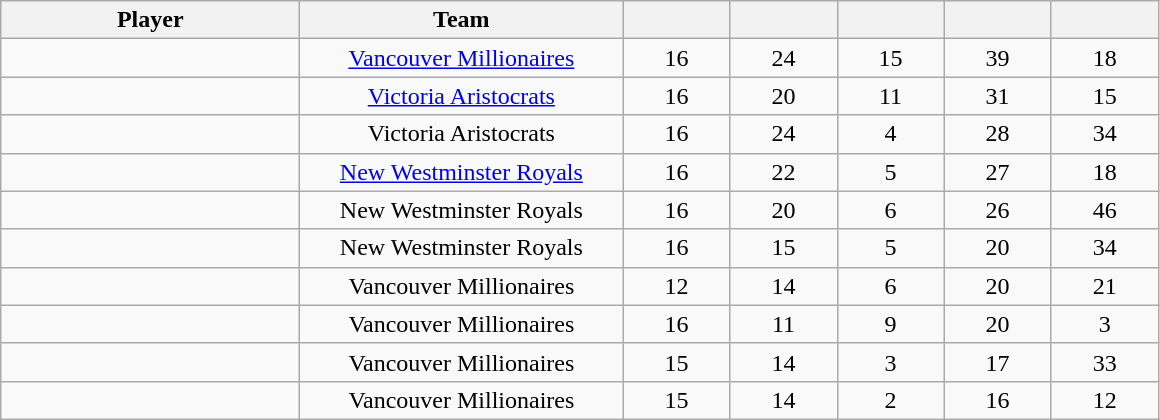<table class="wikitable sortable" style="text-align:center;">
<tr>
<th style="width: 12em;">Player</th>
<th style="width: 13em;">Team</th>
<th style="width: 4em;"></th>
<th style="width: 4em;"></th>
<th style="width: 4em;"></th>
<th style="width: 4em;"></th>
<th style="width: 4em;"></th>
</tr>
<tr>
<td align="left"></td>
<td><a href='#'>Vancouver Millionaires</a></td>
<td>16</td>
<td>24</td>
<td>15</td>
<td>39</td>
<td>18</td>
</tr>
<tr>
<td align="left"></td>
<td><a href='#'>Victoria Aristocrats</a></td>
<td>16</td>
<td>20</td>
<td>11</td>
<td>31</td>
<td>15</td>
</tr>
<tr>
<td align="left"></td>
<td>Victoria Aristocrats</td>
<td>16</td>
<td>24</td>
<td>4</td>
<td>28</td>
<td>34</td>
</tr>
<tr>
<td align="left"></td>
<td><a href='#'>New Westminster Royals</a></td>
<td>16</td>
<td>22</td>
<td>5</td>
<td>27</td>
<td>18</td>
</tr>
<tr>
<td align="left"></td>
<td>New Westminster Royals</td>
<td>16</td>
<td>20</td>
<td>6</td>
<td>26</td>
<td>46</td>
</tr>
<tr>
<td align="left"></td>
<td>New Westminster Royals</td>
<td>16</td>
<td>15</td>
<td>5</td>
<td>20</td>
<td>34</td>
</tr>
<tr>
<td align="left"></td>
<td>Vancouver Millionaires</td>
<td>12</td>
<td>14</td>
<td>6</td>
<td>20</td>
<td>21</td>
</tr>
<tr>
<td align="left"></td>
<td>Vancouver Millionaires</td>
<td>16</td>
<td>11</td>
<td>9</td>
<td>20</td>
<td>3</td>
</tr>
<tr>
<td align="left"></td>
<td>Vancouver Millionaires</td>
<td>15</td>
<td>14</td>
<td>3</td>
<td>17</td>
<td>33</td>
</tr>
<tr>
<td align="left"></td>
<td>Vancouver Millionaires</td>
<td>15</td>
<td>14</td>
<td>2</td>
<td>16</td>
<td>12</td>
</tr>
</table>
